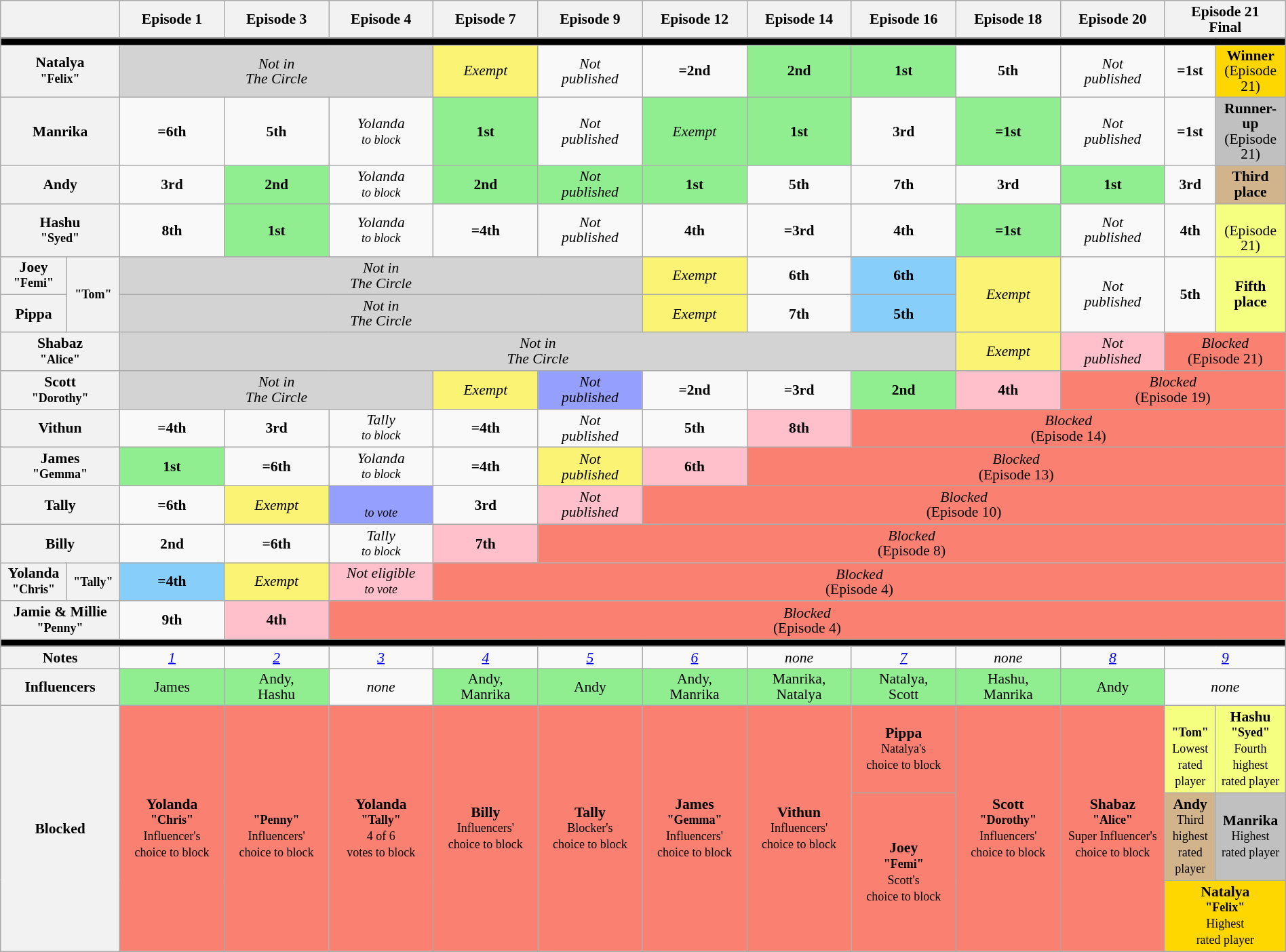<table class="wikitable"  style="text-align:center; width:100%; font-size:90%; line-height:15px;">
<tr>
<th colspan="2" style="width:7%;"></th>
<th style="width:7%;">Episode 1</th>
<th style="width:7%;">Episode 3</th>
<th style="width:7%;">Episode 4</th>
<th style="width:7%;">Episode 7</th>
<th style="width:7%;">Episode 9</th>
<th style="width:7%;">Episode 12</th>
<th style="width:7%;">Episode 14</th>
<th style="width:7%;">Episode 16</th>
<th style="width:7%;">Episode 18</th>
<th style="width:7%;">Episode 20</th>
<th style="width:7%;" colspan="2">Episode 21<br>Final</th>
</tr>
<tr>
<th style="background:#000" colspan="14"></th>
</tr>
<tr>
<th colspan="2">Natalya<br><small>"Felix"</small></th>
<td colspan="3" bgcolor="lightgrey"><em>Not in<br>The Circle</em></td>
<td style="background:#fbf373;"><em>Exempt</em></td>
<td><em>Not<br>published</em></td>
<td><strong>=2nd</strong></td>
<td style="background:lightgreen;"><strong>2nd</strong></td>
<td style="background:lightgreen;"><strong>1st</strong></td>
<td><strong>5th</strong></td>
<td><em>Not<br>published</em></td>
<td><strong>=1st</strong></td>
<td style="background:gold;"><strong>Winner</strong> <br> (Episode 21)</td>
</tr>
<tr>
<th colspan="2">Manrika</th>
<td><strong>=6th</strong></td>
<td><strong>5th</strong></td>
<td><em>Yolanda<br><small>to block</small></em></td>
<td style="background:lightgreen;"><strong>1st</strong></td>
<td><em>Not<br>published</em></td>
<td style="background:lightgreen;"><em>Exempt</em></td>
<td style="background:lightgreen;"><strong>1st</strong></td>
<td><strong>3rd</strong></td>
<td style="background:lightgreen;"><strong>=1st</strong></td>
<td><em>Not<br>published</em></td>
<td><strong>=1st</strong></td>
<td style="background:silver;"><strong>Runner-up</strong> <br> (Episode 21)</td>
</tr>
<tr>
<th colspan="2">Andy</th>
<td><strong>3rd</strong></td>
<td style="background:lightgreen;"><strong>2nd</strong></td>
<td><em>Yolanda<br><small>to block</small></em></td>
<td style="background:lightgreen;"><strong>2nd</strong></td>
<td style="background:lightgreen;"><em>Not<br>published</em></td>
<td style="background:lightgreen;"><strong>1st</strong></td>
<td><strong>5th</strong></td>
<td><strong>7th</strong></td>
<td><strong>3rd</strong></td>
<td style="background:lightgreen;"><strong>1st</strong></td>
<td><strong>3rd</strong></td>
<td style="background:tan;"><strong>Third place</strong> <br> </td>
</tr>
<tr>
<th colspan="2">Hashu<br><small>"Syed"</small></th>
<td><strong>8th</strong></td>
<td style="background:lightgreen;"><strong>1st</strong></td>
<td><em>Yolanda<br><small>to block</small></em></td>
<td><strong>=4th</strong></td>
<td><em>Not<br>published</em></td>
<td><strong>4th</strong></td>
<td><strong>=3rd</strong></td>
<td><strong>4th</strong></td>
<td style="background:lightgreen;"><strong>=1st</strong></td>
<td><em>Not<br>published</em></td>
<td><strong>4th</strong></td>
<td style="background:#F5FF80;"><strong></strong> <br> (Episode 21)</td>
</tr>
<tr>
<th>Joey<br><small>"Femi"</small></th>
<th rowspan="2"><small>"Tom"</small></th>
<td colspan="5" bgcolor="lightgrey"><em>Not in<br>The Circle</em></td>
<td style="background:#fbf373;"><em>Exempt</em></td>
<td><strong>6th</strong></td>
<td style="background:#87CEFA;"><strong>6th</strong></td>
<td rowspan="2"style="background:#fbf373;"><em>Exempt</em></td>
<td rowspan="2"><em>Not<br>published</em></td>
<td rowspan="2"><strong>5th</strong></td>
<td rowspan="2" style="background:#F5FF80;"><strong>Fifth place</strong> <br> </td>
</tr>
<tr>
<th>Pippa</th>
<td colspan="5" bgcolor="lightgrey"><em>Not in<br>The Circle</em></td>
<td style="background:#fbf373;"><em>Exempt</em></td>
<td><strong>7th</strong></td>
<td style="background:#87CEFA;"><strong>5th</strong></td>
</tr>
<tr>
<th colspan="2">Shabaz<br><small>"Alice"</small></th>
<td colspan="8" bgcolor="lightgrey"><em>Not in<br>The Circle</em></td>
<td style="background:#fbf373;"><em>Exempt</em></td>
<td style="background:pink;"><em>Not<br>published</em></td>
<td style="background:salmon" colspan=2><em>Blocked</em><br>(Episode 21)</td>
</tr>
<tr>
<th colspan="2">Scott<br><small>"Dorothy"</small></th>
<td colspan="3" bgcolor="lightgrey"><em>Not in<br>The Circle</em></td>
<td style="background:#fbf373;"><em>Exempt</em></td>
<td style="background:#959ffd;"><em>Not<br>published</em></td>
<td><strong>=2nd</strong></td>
<td><strong>=3rd</strong></td>
<td style="background:lightgreen;"><strong>2nd</strong></td>
<td style="background:pink;"><strong>4th</strong></td>
<td style="background:salmon" colspan=5><em>Blocked</em><br>(Episode 19)</td>
</tr>
<tr>
<th colspan="2">Vithun</th>
<td><strong>=4th</strong></td>
<td><strong>3rd</strong></td>
<td><em>Tally<br><small>to block</small></em></td>
<td><strong>=4th</strong></td>
<td><em>Not<br>published</em></td>
<td><strong>5th</strong></td>
<td style="background:pink;"><strong>8th</strong></td>
<td style="background:salmon" colspan=6><em>Blocked</em><br>(Episode 14)</td>
</tr>
<tr>
<th colspan="2">James<br><small>"Gemma"</small></th>
<td style="background:lightgreen;"><strong>1st</strong></td>
<td><strong>=6th</strong></td>
<td><em>Yolanda<br><small>to block</small></em></td>
<td><strong>=4th</strong></td>
<td style="background:#fbf373;"><em>Not<br>published</em></td>
<td style="background:pink;"><strong>6th</strong></td>
<td style="background:salmon" colspan=7><em>Blocked</em><br>(Episode 13)</td>
</tr>
<tr>
<th colspan="2">Tally</th>
<td><strong>=6th</strong></td>
<td style="background:#fbf373;"><em>Exempt</em></td>
<td style="background:#959ffd"><em><br><small>to vote</small></em></td>
<td><strong>3rd</strong></td>
<td style="background:pink;"><em>Not<br>published</em></td>
<td style="background:salmon" colspan=8><em>Blocked</em><br>(Episode 10)</td>
</tr>
<tr>
<th colspan="2">Billy</th>
<td><strong>2nd</strong></td>
<td><strong>=6th</strong></td>
<td><em>Tally<br><small>to block</small></em></td>
<td style="background:pink;"><strong>7th</strong></td>
<td style="background:salmon" colspan=9><em>Blocked</em><br>(Episode 8)</td>
</tr>
<tr>
<th>Yolanda<br><small>"Chris"</small></th>
<th><small>"Tally"</small></th>
<td style="background:#87CEFA;"><strong>=4th</strong></td>
<td style="background:#fbf373;"><em>Exempt</em></td>
<td style="background:pink;"><em>Not eligible<br><small>to vote</small></em></td>
<td style="background:salmon" colspan=9><em>Blocked</em><br>(Episode 4)</td>
</tr>
<tr>
<th colspan="2">Jamie & Millie<br><small>"Penny"</small></th>
<td><strong>9th</strong></td>
<td style="background:pink;"><strong>4th</strong></td>
<td style="background:salmon" colspan=10><em>Blocked</em><br>(Episode 4)</td>
</tr>
<tr>
<th style="background:#000" colspan="14"></th>
</tr>
<tr>
<th colspan="2">Notes</th>
<td><em><a href='#'>1</a></em></td>
<td><em><a href='#'>2</a></em></td>
<td><em><a href='#'>3</a></em></td>
<td><em><a href='#'>4</a></em></td>
<td><em><a href='#'>5</a></em></td>
<td><em><a href='#'>6</a></em></td>
<td><em>none</em></td>
<td><em><a href='#'>7</a></em></td>
<td><em>none</em></td>
<td><em><a href='#'>8</a></em></td>
<td colspan="2"><em><a href='#'>9</a></em></td>
</tr>
<tr>
<th colspan="2">Influencers</th>
<td style="background:lightgreen;">James</td>
<td style="background:lightgreen;">Andy,<br>Hashu</td>
<td><em>none</em></td>
<td style="background:lightgreen;">Andy,<br>Manrika</td>
<td style="background:lightgreen;">Andy</td>
<td style="background:lightgreen;">Andy,<br>Manrika</td>
<td style="background:lightgreen;">Manrika,<br>Natalya</td>
<td style="background:lightgreen;">Natalya,<br>Scott</td>
<td style="background:lightgreen;">Hashu,<br>Manrika</td>
<td style="background:lightgreen;">Andy</td>
<td colspan="2"><em>none</em></td>
</tr>
<tr>
<th rowspan="4" colspan="2">Blocked</th>
<td rowspan="4" style="background:#FA8072"><strong>Yolanda<br><small>"Chris"</small></strong><br><small>Influencer's<br> choice to block</small></td>
<td rowspan="4" style="background:#FA8072"><strong><br><small>"Penny"</small></strong><br><small>Influencers'<br> choice to block</small></td>
<td rowspan="4" style="background:#FA8072"><strong>Yolanda<br><small>"Tally"</small></strong><br><small>4 of 6<br> votes to block</small></td>
<td rowspan="4" style="background:#FA8072"><strong>Billy</strong><br><small>Influencers'<br> choice to block</small></td>
<td rowspan="4" style="background:#FA8072"><strong>Tally</strong><br><small>Blocker's<br> choice to block</small></td>
<td rowspan="4" style="background:#FA8072"><strong>James<br><small>"Gemma"</small></strong><br><small>Influencers'<br> choice to block</small></td>
<td rowspan="4" style="background:#FA8072"><strong>Vithun</strong><br><small>Influencers'<br> choice to block</small></td>
<td rowspan="2" style="background:#FA8072"><strong>Pippa</strong><br><small>Natalya's<br> choice to block</small></td>
<td rowspan="4" style="background:#FA8072"><strong>Scott<br><small>"Dorothy"</small></strong><br><small>Influencers'<br> choice to block</small></td>
<td rowspan="4" style="background:#FA8072"><strong>Shabaz<br><small>"Alice"</small></strong><br><small>Super Influencer's<br> choice to block</small></td>
<td style="background:#F5FF80"><strong><br><small>"Tom"</small></strong><br><small>Lowest<br>rated player</small></td>
<td style="background:#F5FF80"><strong>Hashu<br><small>"Syed"</small></strong><br><small>Fourth highest<br>rated player</small></td>
</tr>
<tr>
<td style="background:tan"rowspan=2><strong>Andy</strong><br><small>Third highest<br>rated player</small></td>
<td style="background:silver"rowspan=2><strong>Manrika</strong><br><small>Highest<br>rated player</small></td>
</tr>
<tr>
<td style="background:#FA8072" rowspan=2><strong>Joey<br><small>"Femi"</small></strong><br><small>Scott's<br> choice to block</small></td>
</tr>
<tr>
<td style="background:gold" colspan="2"><strong>Natalya<br><small>"Felix"</small></strong><br><small>Highest<br>rated player</small></td>
</tr>
</table>
